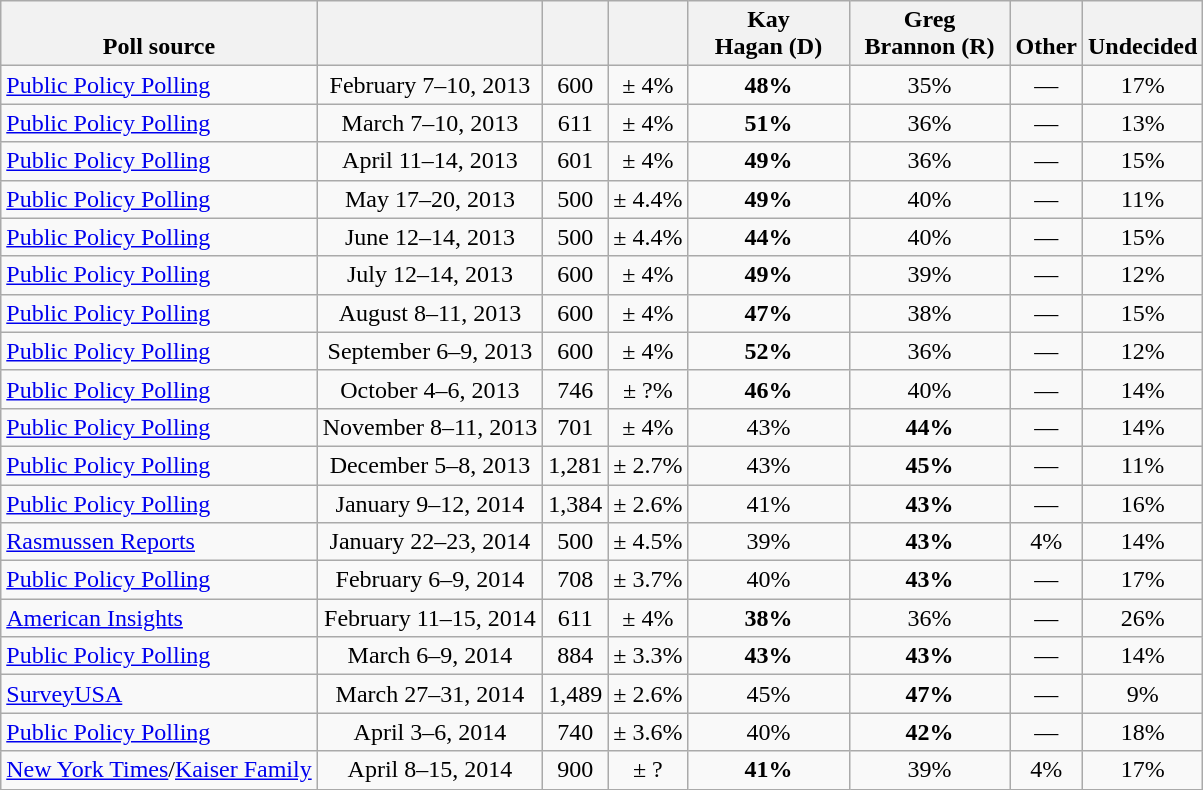<table class="wikitable" style="text-align:center">
<tr valign= bottom>
<th>Poll source</th>
<th></th>
<th></th>
<th></th>
<th style="width:100px;">Kay<br>Hagan (D)</th>
<th style="width:100px;">Greg<br>Brannon (R)</th>
<th>Other</th>
<th>Undecided</th>
</tr>
<tr>
<td align=left><a href='#'>Public Policy Polling</a></td>
<td>February 7–10, 2013</td>
<td>600</td>
<td>± 4%</td>
<td><strong>48%</strong></td>
<td>35%</td>
<td>—</td>
<td>17%</td>
</tr>
<tr>
<td align=left><a href='#'>Public Policy Polling</a></td>
<td>March 7–10, 2013</td>
<td>611</td>
<td>± 4%</td>
<td><strong>51%</strong></td>
<td>36%</td>
<td>—</td>
<td>13%</td>
</tr>
<tr>
<td align=left><a href='#'>Public Policy Polling</a></td>
<td>April 11–14, 2013</td>
<td>601</td>
<td>± 4%</td>
<td><strong>49%</strong></td>
<td>36%</td>
<td>—</td>
<td>15%</td>
</tr>
<tr>
<td align=left><a href='#'>Public Policy Polling</a></td>
<td>May 17–20, 2013</td>
<td>500</td>
<td>± 4.4%</td>
<td><strong>49%</strong></td>
<td>40%</td>
<td>—</td>
<td>11%</td>
</tr>
<tr>
<td align=left><a href='#'>Public Policy Polling</a></td>
<td>June 12–14, 2013</td>
<td>500</td>
<td>± 4.4%</td>
<td><strong>44%</strong></td>
<td>40%</td>
<td>—</td>
<td>15%</td>
</tr>
<tr>
<td align=left><a href='#'>Public Policy Polling</a></td>
<td>July 12–14, 2013</td>
<td>600</td>
<td>± 4%</td>
<td><strong>49%</strong></td>
<td>39%</td>
<td>—</td>
<td>12%</td>
</tr>
<tr>
<td align=left><a href='#'>Public Policy Polling</a></td>
<td>August 8–11, 2013</td>
<td>600</td>
<td>± 4%</td>
<td><strong>47%</strong></td>
<td>38%</td>
<td>—</td>
<td>15%</td>
</tr>
<tr>
<td align=left><a href='#'>Public Policy Polling</a></td>
<td>September 6–9, 2013</td>
<td>600</td>
<td>± 4%</td>
<td><strong>52%</strong></td>
<td>36%</td>
<td>—</td>
<td>12%</td>
</tr>
<tr>
<td align=left><a href='#'>Public Policy Polling</a></td>
<td>October 4–6, 2013</td>
<td>746</td>
<td>± ?%</td>
<td><strong>46%</strong></td>
<td>40%</td>
<td>—</td>
<td>14%</td>
</tr>
<tr>
<td align=left><a href='#'>Public Policy Polling</a></td>
<td>November 8–11, 2013</td>
<td>701</td>
<td>± 4%</td>
<td>43%</td>
<td><strong>44%</strong></td>
<td>—</td>
<td>14%</td>
</tr>
<tr>
<td align=left><a href='#'>Public Policy Polling</a></td>
<td>December 5–8, 2013</td>
<td>1,281</td>
<td>± 2.7%</td>
<td>43%</td>
<td><strong>45%</strong></td>
<td>—</td>
<td>11%</td>
</tr>
<tr>
<td align=left><a href='#'>Public Policy Polling</a></td>
<td>January 9–12, 2014</td>
<td>1,384</td>
<td>± 2.6%</td>
<td>41%</td>
<td><strong>43%</strong></td>
<td>—</td>
<td>16%</td>
</tr>
<tr>
<td align=left><a href='#'>Rasmussen Reports</a></td>
<td>January 22–23, 2014</td>
<td>500</td>
<td>± 4.5%</td>
<td>39%</td>
<td><strong>43%</strong></td>
<td>4%</td>
<td>14%</td>
</tr>
<tr>
<td align=left><a href='#'>Public Policy Polling</a></td>
<td>February 6–9, 2014</td>
<td>708</td>
<td>± 3.7%</td>
<td>40%</td>
<td><strong>43%</strong></td>
<td>—</td>
<td>17%</td>
</tr>
<tr>
<td align=left><a href='#'>American Insights</a></td>
<td>February 11–15, 2014</td>
<td>611</td>
<td>± 4%</td>
<td><strong>38%</strong></td>
<td>36%</td>
<td>—</td>
<td>26%</td>
</tr>
<tr>
<td align=left><a href='#'>Public Policy Polling</a></td>
<td>March 6–9, 2014</td>
<td>884</td>
<td>± 3.3%</td>
<td><strong>43%</strong></td>
<td><strong>43%</strong></td>
<td>—</td>
<td>14%</td>
</tr>
<tr>
<td align=left><a href='#'>SurveyUSA</a></td>
<td>March 27–31, 2014</td>
<td>1,489</td>
<td>± 2.6%</td>
<td>45%</td>
<td><strong>47%</strong></td>
<td>—</td>
<td>9%</td>
</tr>
<tr>
<td align=left><a href='#'>Public Policy Polling</a></td>
<td>April 3–6, 2014</td>
<td>740</td>
<td>± 3.6%</td>
<td>40%</td>
<td><strong>42%</strong></td>
<td>—</td>
<td>18%</td>
</tr>
<tr>
<td align=left><a href='#'>New York Times</a>/<a href='#'>Kaiser Family</a></td>
<td>April 8–15, 2014</td>
<td>900</td>
<td>± ?</td>
<td><strong>41%</strong></td>
<td>39%</td>
<td>4%</td>
<td>17%</td>
</tr>
</table>
